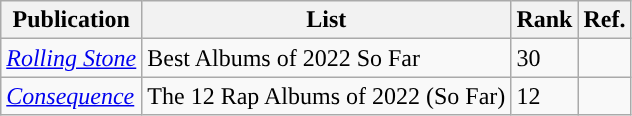<table class="wikitable">
<tr>
<th>Publication</th>
<th>List</th>
<th>Rank</th>
<th>Ref.</th>
</tr>
<tr>
<td><em><a href='#'>Rolling Stone</a></em></td>
<td Best Albums of 2022 So Far>Best Albums of 2022 So Far</td>
<td>30</td>
<td></td>
</tr>
<tr>
<td><em><a href='#'>Consequence</a></em></td>
<td>The 12 Rap Albums of 2022 (So Far)</td>
<td>12</td>
<td></td>
</tr>
</table>
